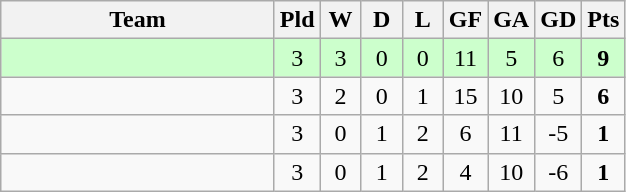<table class="wikitable" style="text-align: center;">
<tr>
<th width="175">Team</th>
<th width="20">Pld</th>
<th width="20">W</th>
<th width="20">D</th>
<th width="20">L</th>
<th width="20">GF</th>
<th width="20">GA</th>
<th width="20">GD</th>
<th width="20">Pts</th>
</tr>
<tr bgcolor="#ccffcc">
<td style="text-align:left;"></td>
<td>3</td>
<td>3</td>
<td>0</td>
<td>0</td>
<td>11</td>
<td>5</td>
<td>6</td>
<td><strong>9</strong></td>
</tr>
<tr align=center>
<td style="text-align:left;"></td>
<td>3</td>
<td>2</td>
<td>0</td>
<td>1</td>
<td>15</td>
<td>10</td>
<td>5</td>
<td><strong>6</strong></td>
</tr>
<tr align=center>
<td style="text-align:left;"></td>
<td>3</td>
<td>0</td>
<td>1</td>
<td>2</td>
<td>6</td>
<td>11</td>
<td>-5</td>
<td><strong>1</strong></td>
</tr>
<tr align=center>
<td style="text-align:left;"></td>
<td>3</td>
<td>0</td>
<td>1</td>
<td>2</td>
<td>4</td>
<td>10</td>
<td>-6</td>
<td><strong>1</strong></td>
</tr>
</table>
